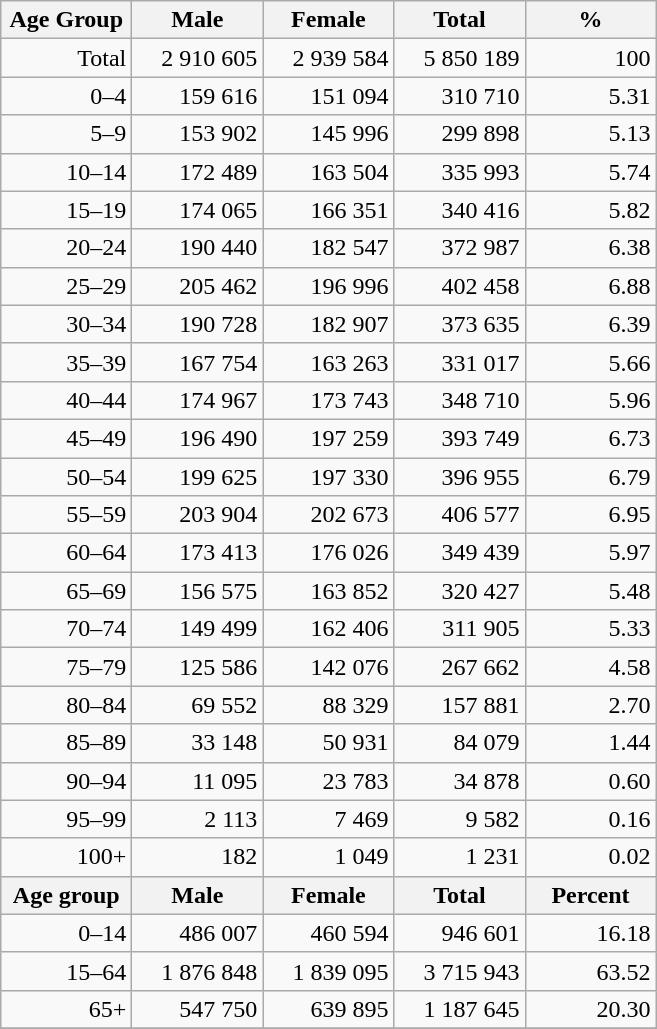<table class="wikitable">
<tr>
<th width="80pt">Age Group</th>
<th width="80pt">Male</th>
<th width="80pt">Female</th>
<th width="80pt">Total</th>
<th width="80pt">%</th>
</tr>
<tr>
<td align="right">Total</td>
<td align="right">2 910 605</td>
<td align="right">2 939 584</td>
<td align="right">5 850 189</td>
<td align="right">100</td>
</tr>
<tr>
<td align="right">0–4</td>
<td align="right">159 616</td>
<td align="right">151 094</td>
<td align="right">310 710</td>
<td align="right">5.31</td>
</tr>
<tr>
<td align="right">5–9</td>
<td align="right">153 902</td>
<td align="right">145 996</td>
<td align="right">299 898</td>
<td align="right">5.13</td>
</tr>
<tr>
<td align="right">10–14</td>
<td align="right">172 489</td>
<td align="right">163 504</td>
<td align="right">335 993</td>
<td align="right">5.74</td>
</tr>
<tr>
<td align="right">15–19</td>
<td align="right">174 065</td>
<td align="right">166 351</td>
<td align="right">340 416</td>
<td align="right">5.82</td>
</tr>
<tr>
<td align="right">20–24</td>
<td align="right">190 440</td>
<td align="right">182 547</td>
<td align="right">372 987</td>
<td align="right">6.38</td>
</tr>
<tr>
<td align="right">25–29</td>
<td align="right">205 462</td>
<td align="right">196 996</td>
<td align="right">402 458</td>
<td align="right">6.88</td>
</tr>
<tr>
<td align="right">30–34</td>
<td align="right">190 728</td>
<td align="right">182 907</td>
<td align="right">373 635</td>
<td align="right">6.39</td>
</tr>
<tr>
<td align="right">35–39</td>
<td align="right">167 754</td>
<td align="right">163 263</td>
<td align="right">331 017</td>
<td align="right">5.66</td>
</tr>
<tr>
<td align="right">40–44</td>
<td align="right">174 967</td>
<td align="right">173 743</td>
<td align="right">348 710</td>
<td align="right">5.96</td>
</tr>
<tr>
<td align="right">45–49</td>
<td align="right">196 490</td>
<td align="right">197 259</td>
<td align="right">393 749</td>
<td align="right">6.73</td>
</tr>
<tr>
<td align="right">50–54</td>
<td align="right">199 625</td>
<td align="right">197 330</td>
<td align="right">396 955</td>
<td align="right">6.79</td>
</tr>
<tr>
<td align="right">55–59</td>
<td align="right">203 904</td>
<td align="right">202 673</td>
<td align="right">406 577</td>
<td align="right">6.95</td>
</tr>
<tr>
<td align="right">60–64</td>
<td align="right">173 413</td>
<td align="right">176 026</td>
<td align="right">349 439</td>
<td align="right">5.97</td>
</tr>
<tr>
<td align="right">65–69</td>
<td align="right">156 575</td>
<td align="right">163 852</td>
<td align="right">320 427</td>
<td align="right">5.48</td>
</tr>
<tr>
<td align="right">70–74</td>
<td align="right">149 499</td>
<td align="right">162 406</td>
<td align="right">311 905</td>
<td align="right">5.33</td>
</tr>
<tr>
<td align="right">75–79</td>
<td align="right">125 586</td>
<td align="right">142 076</td>
<td align="right">267 662</td>
<td align="right">4.58</td>
</tr>
<tr>
<td align="right">80–84</td>
<td align="right">69 552</td>
<td align="right">88 329</td>
<td align="right">157 881</td>
<td align="right">2.70</td>
</tr>
<tr>
<td align="right">85–89</td>
<td align="right">33 148</td>
<td align="right">50 931</td>
<td align="right">84 079</td>
<td align="right">1.44</td>
</tr>
<tr>
<td align="right">90–94</td>
<td align="right">11 095</td>
<td align="right">23 783</td>
<td align="right">34 878</td>
<td align="right">0.60</td>
</tr>
<tr>
<td align="right">95–99</td>
<td align="right">2 113</td>
<td align="right">7 469</td>
<td align="right">9 582</td>
<td align="right">0.16</td>
</tr>
<tr>
<td align="right">100+</td>
<td align="right">182</td>
<td align="right">1 049</td>
<td align="right">1 231</td>
<td align="right">0.02</td>
</tr>
<tr>
<th width="50">Age group</th>
<th width="80pt">Male</th>
<th width="80">Female</th>
<th width="80">Total</th>
<th width="50">Percent</th>
</tr>
<tr>
<td align="right">0–14</td>
<td align="right">486 007</td>
<td align="right">460 594</td>
<td align="right">946 601</td>
<td align="right">16.18</td>
</tr>
<tr>
<td align="right">15–64</td>
<td align="right">1 876 848</td>
<td align="right">1 839 095</td>
<td align="right">3 715 943</td>
<td align="right">63.52</td>
</tr>
<tr>
<td align="right">65+</td>
<td align="right">547 750</td>
<td align="right">639 895</td>
<td align="right">1 187 645</td>
<td align="right">20.30</td>
</tr>
<tr>
</tr>
</table>
